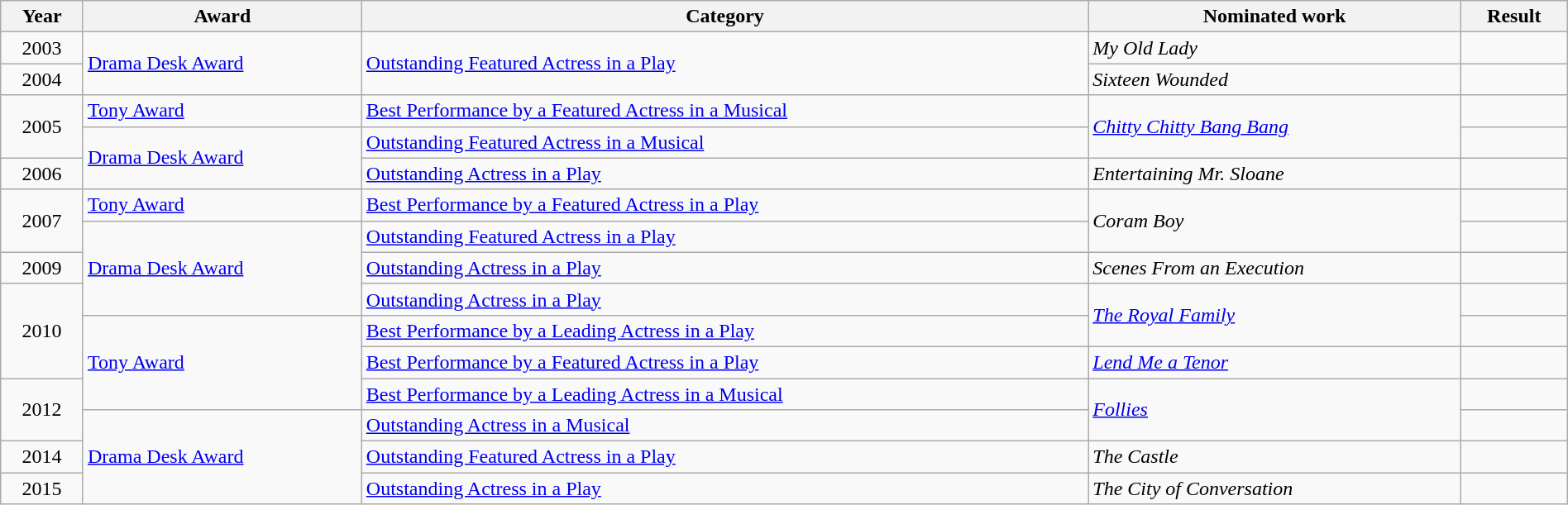<table class="wikitable" style="width:100%">
<tr>
<th>Year</th>
<th>Award</th>
<th>Category</th>
<th>Nominated work</th>
<th>Result</th>
</tr>
<tr>
<td align="center">2003</td>
<td rowspan="2"><a href='#'>Drama Desk Award</a></td>
<td rowspan="2"><a href='#'>Outstanding Featured Actress in a Play</a></td>
<td><em>My Old Lady</em></td>
<td></td>
</tr>
<tr>
<td align="center">2004</td>
<td><em>Sixteen Wounded</em></td>
<td></td>
</tr>
<tr>
<td rowspan="2" align="center">2005</td>
<td><a href='#'>Tony Award</a></td>
<td><a href='#'>Best Performance by a Featured Actress in a Musical</a></td>
<td rowspan="2"><em><a href='#'>Chitty Chitty Bang Bang</a></em></td>
<td></td>
</tr>
<tr>
<td rowspan="2"><a href='#'>Drama Desk Award</a></td>
<td><a href='#'>Outstanding Featured Actress in a Musical</a></td>
<td></td>
</tr>
<tr>
<td align="center">2006</td>
<td><a href='#'>Outstanding Actress in a Play</a></td>
<td><em>Entertaining Mr. Sloane</em></td>
<td></td>
</tr>
<tr>
<td rowspan="2" align="center">2007</td>
<td><a href='#'>Tony Award</a></td>
<td><a href='#'>Best Performance by a Featured Actress in a Play</a></td>
<td rowspan="2"><em>Coram Boy</em></td>
<td></td>
</tr>
<tr>
<td rowspan="3"><a href='#'>Drama Desk Award</a></td>
<td><a href='#'>Outstanding Featured Actress in a Play</a></td>
<td></td>
</tr>
<tr>
<td align="center">2009</td>
<td><a href='#'>Outstanding Actress in a Play</a></td>
<td><em>Scenes From an Execution</em></td>
<td></td>
</tr>
<tr>
<td rowspan="3" align="center">2010</td>
<td><a href='#'>Outstanding Actress in a Play</a></td>
<td rowspan="2"><em><a href='#'>The Royal Family</a></em></td>
<td></td>
</tr>
<tr>
<td rowspan="3"><a href='#'>Tony Award</a></td>
<td><a href='#'>Best Performance by a Leading Actress in a Play</a></td>
<td></td>
</tr>
<tr>
<td><a href='#'>Best Performance by a Featured Actress in a Play</a></td>
<td><em><a href='#'>Lend Me a Tenor</a></em></td>
<td></td>
</tr>
<tr>
<td rowspan="2" align="center">2012</td>
<td><a href='#'>Best Performance by a Leading Actress in a Musical</a></td>
<td rowspan="2"><em><a href='#'>Follies</a></em></td>
<td></td>
</tr>
<tr>
<td rowspan="3"><a href='#'>Drama Desk Award</a></td>
<td><a href='#'>Outstanding Actress in a Musical</a></td>
<td></td>
</tr>
<tr>
<td align="center">2014</td>
<td><a href='#'>Outstanding Featured Actress in a Play</a></td>
<td><em>The Castle</em></td>
<td></td>
</tr>
<tr>
<td align="center">2015</td>
<td><a href='#'>Outstanding Actress in a Play</a></td>
<td><em>The City of Conversation</em></td>
<td></td>
</tr>
</table>
